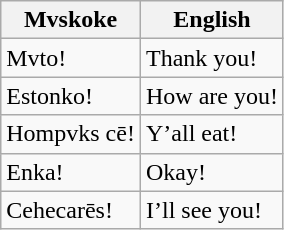<table class="wikitable">
<tr>
<th>Mvskoke</th>
<th>English</th>
</tr>
<tr>
<td>Mvto!</td>
<td>Thank you!</td>
</tr>
<tr>
<td>Estonko!</td>
<td>How are you!</td>
</tr>
<tr>
<td>Hompvks cē!</td>
<td>Y’all eat!</td>
</tr>
<tr>
<td>Enka!</td>
<td>Okay!</td>
</tr>
<tr>
<td>Cehecarēs!</td>
<td>I’ll see you!</td>
</tr>
</table>
